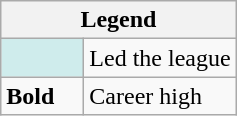<table class="wikitable">
<tr>
<th colspan="2">Legend</th>
</tr>
<tr>
<td style="background:#cfecec; width:3em;"></td>
<td>Led the league</td>
</tr>
<tr>
<td><strong>Bold</strong></td>
<td>Career high</td>
</tr>
</table>
